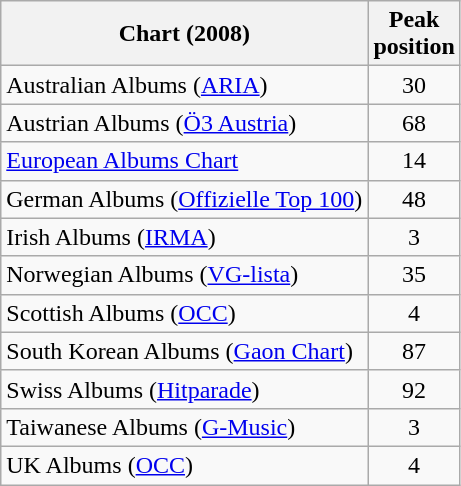<table class="wikitable sortable">
<tr>
<th align="left">Chart (2008)</th>
<th align="left">Peak<br>position</th>
</tr>
<tr>
<td align="left">Australian Albums (<a href='#'>ARIA</a>)</td>
<td style="text-align:center;">30</td>
</tr>
<tr>
<td align="left">Austrian Albums (<a href='#'>Ö3 Austria</a>)</td>
<td style="text-align:center;">68</td>
</tr>
<tr>
<td><a href='#'>European Albums Chart</a></td>
<td style="text-align:center;">14</td>
</tr>
<tr>
<td align="left">German Albums (<a href='#'>Offizielle Top 100</a>)</td>
<td style="text-align:center;">48</td>
</tr>
<tr>
<td align="left">Irish Albums (<a href='#'>IRMA</a>)</td>
<td style="text-align:center;">3</td>
</tr>
<tr>
<td align="left">Norwegian Albums (<a href='#'>VG-lista</a>)</td>
<td style="text-align:center;">35</td>
</tr>
<tr>
<td align="left">Scottish Albums (<a href='#'>OCC</a>)</td>
<td align="center">4</td>
</tr>
<tr>
<td>South Korean Albums (<a href='#'>Gaon Chart</a>)</td>
<td style="text-align:center;">87</td>
</tr>
<tr>
<td align="left">Swiss Albums (<a href='#'>Hitparade</a>)</td>
<td style="text-align:center;">92</td>
</tr>
<tr>
<td>Taiwanese Albums (<a href='#'>G-Music</a>)</td>
<td style="text-align:center;">3</td>
</tr>
<tr>
<td align="left">UK Albums (<a href='#'>OCC</a>)</td>
<td style="text-align:center;">4</td>
</tr>
</table>
